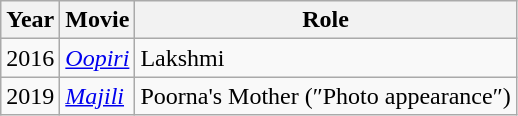<table class="wikitable sortable">
<tr>
<th scope="col">Year</th>
<th scope="col">Movie</th>
<th scope="col">Role</th>
</tr>
<tr>
<td>2016</td>
<td><em><a href='#'>Oopiri</a></em></td>
<td>Lakshmi</td>
</tr>
<tr>
<td>2019</td>
<td><em><a href='#'>Majili</a></em></td>
<td>Poorna's Mother (″Photo appearance″)</td>
</tr>
</table>
